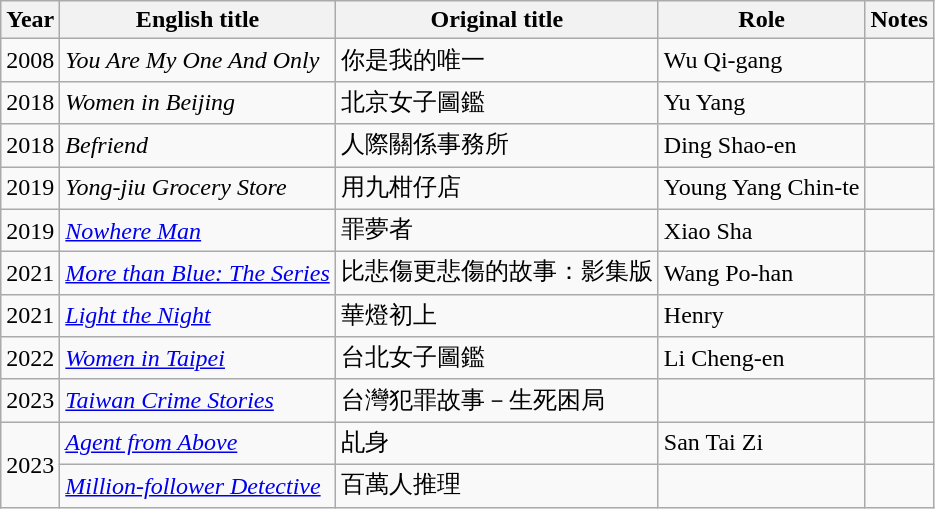<table class="wikitable sortable">
<tr>
<th>Year</th>
<th>English title</th>
<th>Original title</th>
<th>Role</th>
<th class="unsortable">Notes</th>
</tr>
<tr>
<td>2008</td>
<td><em>You Are My One And Only</em></td>
<td>你是我的唯一</td>
<td>Wu Qi-gang</td>
<td></td>
</tr>
<tr>
<td>2018</td>
<td><em>Women in Beijing</em></td>
<td>北京女子圖鑑</td>
<td>Yu Yang</td>
<td></td>
</tr>
<tr>
<td>2018</td>
<td><em>Befriend</em></td>
<td>人際關係事務所</td>
<td>Ding Shao-en</td>
<td></td>
</tr>
<tr>
<td>2019</td>
<td><em>Yong-jiu Grocery Store</em></td>
<td>用九柑仔店</td>
<td>Young Yang Chin-te</td>
<td></td>
</tr>
<tr>
<td>2019</td>
<td><em><a href='#'>Nowhere Man</a></em></td>
<td>罪夢者</td>
<td>Xiao Sha</td>
<td></td>
</tr>
<tr>
<td>2021</td>
<td><em><a href='#'>More than Blue: The Series</a></em></td>
<td>比悲傷更悲傷的故事：影集版</td>
<td>Wang Po-han</td>
<td></td>
</tr>
<tr>
<td>2021</td>
<td><em><a href='#'>Light the Night</a></em></td>
<td>華燈初上</td>
<td>Henry</td>
<td></td>
</tr>
<tr>
<td>2022</td>
<td><em><a href='#'>Women in Taipei</a></em></td>
<td>台北女子圖鑑</td>
<td>Li Cheng-en</td>
<td></td>
</tr>
<tr>
<td>2023</td>
<td><em><a href='#'>Taiwan Crime Stories</a></em></td>
<td>台灣犯罪故事－生死困局</td>
<td></td>
<td></td>
</tr>
<tr>
<td rowspan="2">2023</td>
<td><em><a href='#'>Agent from Above</a></em></td>
<td>乩身</td>
<td>San Tai Zi</td>
<td></td>
</tr>
<tr>
<td><em><a href='#'>Million-follower Detective</a></em></td>
<td>百萬人推理</td>
<td></td>
<td></td>
</tr>
</table>
